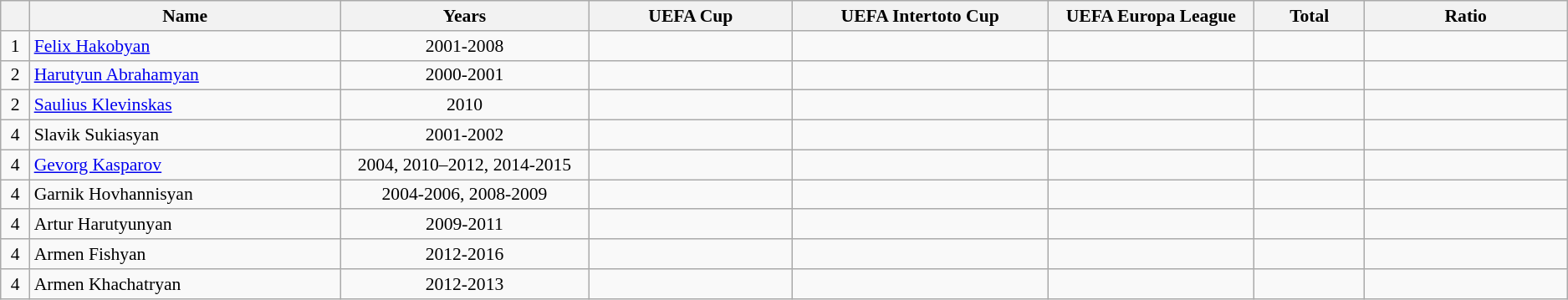<table class="wikitable sortable"  style="text-align:center; font-size:90%; ">
<tr>
<th width=20px></th>
<th width=300px>Name</th>
<th width=250px>Years</th>
<th width=200px>UEFA Cup</th>
<th width=250px>UEFA Intertoto Cup</th>
<th width=200px>UEFA Europa League</th>
<th width=100px>Total</th>
<th width=200px>Ratio</th>
</tr>
<tr>
<td>1</td>
<td align="left"> <a href='#'>Felix Hakobyan</a></td>
<td>2001-2008</td>
<td></td>
<td></td>
<td></td>
<td></td>
<td></td>
</tr>
<tr>
<td>2</td>
<td align="left"> <a href='#'>Harutyun Abrahamyan</a></td>
<td>2000-2001</td>
<td></td>
<td></td>
<td></td>
<td></td>
<td></td>
</tr>
<tr>
<td>2</td>
<td align="left"> <a href='#'>Saulius Klevinskas</a></td>
<td>2010</td>
<td></td>
<td></td>
<td></td>
<td></td>
<td></td>
</tr>
<tr>
<td>4</td>
<td align="left"> Slavik Sukiasyan</td>
<td>2001-2002</td>
<td></td>
<td></td>
<td></td>
<td></td>
<td></td>
</tr>
<tr>
<td>4</td>
<td align="left"> <a href='#'>Gevorg Kasparov</a></td>
<td>2004, 2010–2012, 2014-2015</td>
<td></td>
<td></td>
<td></td>
<td></td>
<td></td>
</tr>
<tr>
<td>4</td>
<td align="left"> Garnik Hovhannisyan</td>
<td>2004-2006, 2008-2009</td>
<td></td>
<td></td>
<td></td>
<td></td>
<td></td>
</tr>
<tr>
<td>4</td>
<td align="left"> Artur Harutyunyan</td>
<td>2009-2011</td>
<td></td>
<td></td>
<td></td>
<td></td>
<td></td>
</tr>
<tr>
<td>4</td>
<td align="left"> Armen Fishyan</td>
<td>2012-2016</td>
<td></td>
<td></td>
<td></td>
<td></td>
<td></td>
</tr>
<tr>
<td>4</td>
<td align="left"> Armen Khachatryan</td>
<td>2012-2013</td>
<td></td>
<td></td>
<td></td>
<td></td>
<td></td>
</tr>
</table>
